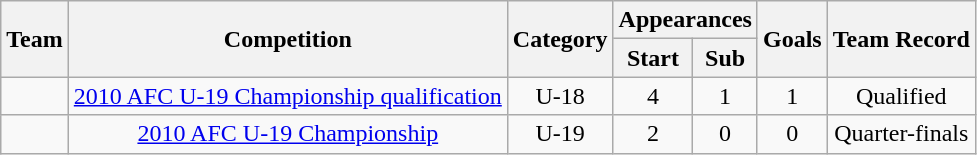<table class="wikitable" style="text-align: center;">
<tr>
<th rowspan="2">Team</th>
<th rowspan="2">Competition</th>
<th rowspan="2">Category</th>
<th colspan="2">Appearances</th>
<th rowspan="2">Goals</th>
<th rowspan="2">Team Record</th>
</tr>
<tr>
<th>Start</th>
<th>Sub</th>
</tr>
<tr>
<td align="left"></td>
<td><a href='#'>2010 AFC U-19 Championship qualification</a></td>
<td>U-18</td>
<td>4</td>
<td>1</td>
<td>1</td>
<td>Qualified</td>
</tr>
<tr>
<td align="left"></td>
<td><a href='#'>2010 AFC U-19 Championship</a></td>
<td>U-19</td>
<td>2</td>
<td>0</td>
<td>0</td>
<td>Quarter-finals</td>
</tr>
</table>
